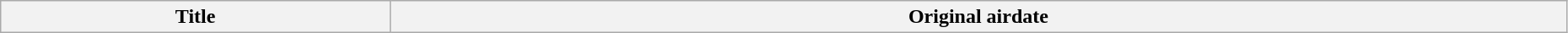<table class="wikitable plainrowheaders" style="width:98%;">
<tr>
<th>Title</th>
<th>Original airdate<br>

















</th>
</tr>
</table>
